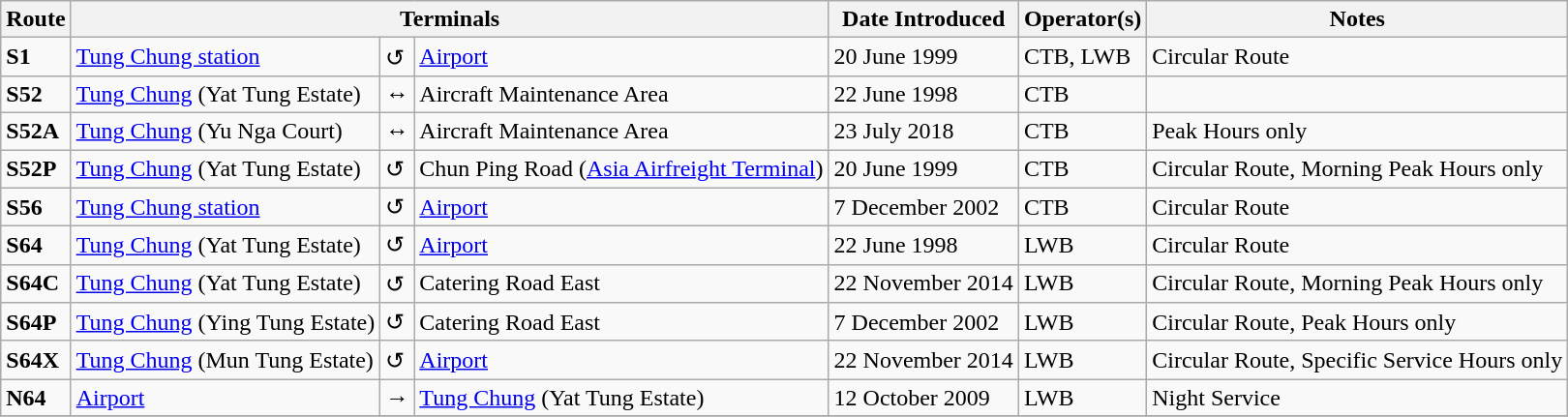<table class="wikitable">
<tr>
<th>Route</th>
<th colspan=3>Terminals</th>
<th>Date Introduced</th>
<th>Operator(s)</th>
<th>Notes</th>
</tr>
<tr>
<td><strong>S1</strong></td>
<td><a href='#'>Tung Chung station</a></td>
<td>↺</td>
<td><a href='#'>Airport</a></td>
<td>20 June 1999</td>
<td>CTB, LWB</td>
<td>Circular Route</td>
</tr>
<tr>
<td><strong>S52</strong></td>
<td><a href='#'>Tung Chung</a> (Yat Tung Estate)</td>
<td>↔</td>
<td>Aircraft Maintenance Area</td>
<td>22 June 1998</td>
<td>CTB</td>
<td></td>
</tr>
<tr>
<td><strong>S52A</strong></td>
<td><a href='#'>Tung Chung</a> (Yu Nga Court)</td>
<td>↔</td>
<td>Aircraft Maintenance Area</td>
<td>23 July 2018</td>
<td>CTB</td>
<td>Peak Hours only</td>
</tr>
<tr>
<td><strong>S52P</strong></td>
<td><a href='#'>Tung Chung</a> (Yat Tung Estate)</td>
<td>↺</td>
<td>Chun Ping Road (<a href='#'>Asia Airfreight Terminal</a>)</td>
<td>20 June 1999</td>
<td>CTB</td>
<td>Circular Route, Morning Peak Hours only</td>
</tr>
<tr>
<td><strong>S56</strong></td>
<td><a href='#'>Tung Chung station</a></td>
<td>↺</td>
<td><a href='#'>Airport</a></td>
<td>7 December 2002</td>
<td>CTB</td>
<td>Circular Route</td>
</tr>
<tr>
<td><strong>S64</strong></td>
<td><a href='#'>Tung Chung</a> (Yat Tung Estate)</td>
<td>↺</td>
<td><a href='#'>Airport</a></td>
<td>22 June 1998</td>
<td>LWB</td>
<td>Circular Route</td>
</tr>
<tr>
<td><strong>S64C</strong></td>
<td><a href='#'>Tung Chung</a> (Yat Tung Estate)</td>
<td>↺</td>
<td>Catering Road East</td>
<td>22 November 2014</td>
<td>LWB</td>
<td>Circular Route, Morning Peak Hours only</td>
</tr>
<tr>
<td><strong>S64P</strong></td>
<td><a href='#'>Tung Chung</a> (Ying Tung Estate)</td>
<td>↺</td>
<td>Catering Road East</td>
<td>7 December 2002</td>
<td>LWB</td>
<td>Circular Route, Peak Hours only</td>
</tr>
<tr>
<td><strong>S64X</strong></td>
<td><a href='#'>Tung Chung</a> (Mun Tung Estate)</td>
<td>↺</td>
<td><a href='#'>Airport</a></td>
<td>22 November 2014</td>
<td>LWB</td>
<td>Circular Route, Specific Service Hours only</td>
</tr>
<tr>
<td><strong>N64</strong></td>
<td><a href='#'>Airport</a></td>
<td>→</td>
<td><a href='#'>Tung Chung</a> (Yat Tung Estate)</td>
<td>12 October 2009</td>
<td>LWB</td>
<td>Night Service</td>
</tr>
<tr>
</tr>
</table>
